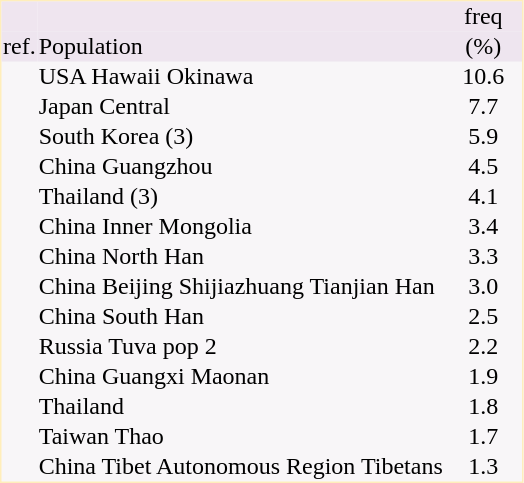<table border="0" cellspacing="0" cellpadding="1" align="left" style="text-align:center; margin-right: 3em;  border:1px #ffeebb solid; background:#f8f6f8; ">
<tr style="background:#efe5ef">
<td></td>
<td></td>
<td>freq</td>
</tr>
<tr style="background:#eee5ef">
<td>ref.</td>
<td align="left">Population</td>
<td style="width:50px">(%)</td>
</tr>
<tr>
<td></td>
<td align="left">USA Hawaii Okinawa</td>
<td>10.6</td>
</tr>
<tr>
<td></td>
<td align="left">Japan Central</td>
<td>7.7</td>
</tr>
<tr>
<td></td>
<td align="left">South Korea (3)</td>
<td>5.9</td>
</tr>
<tr>
<td></td>
<td align="left">China Guangzhou</td>
<td>4.5</td>
</tr>
<tr>
<td></td>
<td align="left">Thailand (3)</td>
<td>4.1</td>
</tr>
<tr>
<td></td>
<td align="left">China Inner Mongolia</td>
<td>3.4</td>
</tr>
<tr>
<td></td>
<td align="left">China North Han</td>
<td>3.3</td>
</tr>
<tr>
<td></td>
<td align="left">China Beijing Shijiazhuang Tianjian Han</td>
<td>3.0</td>
</tr>
<tr>
<td></td>
<td align="left">China South Han</td>
<td>2.5</td>
</tr>
<tr>
<td></td>
<td align="left">Russia Tuva pop 2</td>
<td>2.2</td>
</tr>
<tr>
<td></td>
<td align="left">China Guangxi Maonan</td>
<td>1.9</td>
</tr>
<tr>
<td></td>
<td align="left">Thailand</td>
<td>1.8</td>
</tr>
<tr>
<td></td>
<td align="left">Taiwan Thao</td>
<td>1.7</td>
</tr>
<tr>
<td></td>
<td align="left">China Tibet Autonomous Region Tibetans</td>
<td>1.3</td>
</tr>
</table>
